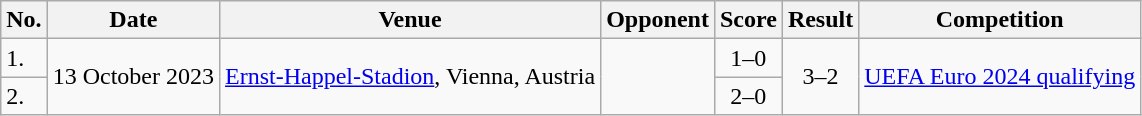<table class="wikitable">
<tr>
<th>No.</th>
<th>Date</th>
<th>Venue</th>
<th>Opponent</th>
<th>Score</th>
<th>Result</th>
<th>Competition</th>
</tr>
<tr>
<td>1.</td>
<td rowspan=2>13 October 2023</td>
<td rowspan=2><a href='#'>Ernst-Happel-Stadion</a>, Vienna, Austria</td>
<td rowspan=2></td>
<td align=center>1–0</td>
<td rowspan=2 align=center>3–2</td>
<td rowspan=2><a href='#'>UEFA Euro 2024 qualifying</a></td>
</tr>
<tr>
<td>2.</td>
<td align=center>2–0</td>
</tr>
</table>
